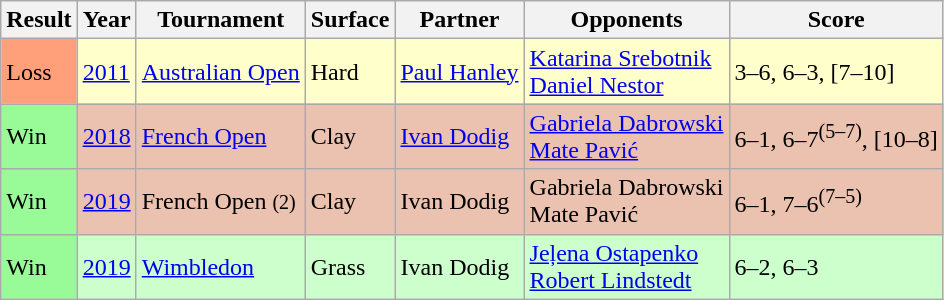<table class="sortable wikitable">
<tr>
<th>Result</th>
<th>Year</th>
<th>Tournament</th>
<th>Surface</th>
<th>Partner</th>
<th>Opponents</th>
<th class=unsortable>Score</th>
</tr>
<tr style="background:#ffc;">
<td style="background:#ffa07a;">Loss</td>
<td><a href='#'>2011</a></td>
<td><a href='#'>Australian Open</a></td>
<td>Hard</td>
<td> <a href='#'>Paul Hanley</a></td>
<td> <a href='#'>Katarina Srebotnik</a> <br>  <a href='#'>Daniel Nestor</a></td>
<td>3–6, 6–3, [7–10]</td>
</tr>
<tr style="background:#ebc2af;">
<td style="background:#98fb98;">Win</td>
<td><a href='#'>2018</a></td>
<td><a href='#'>French Open</a></td>
<td>Clay</td>
<td> <a href='#'>Ivan Dodig</a></td>
<td> <a href='#'>Gabriela Dabrowski</a> <br>  <a href='#'>Mate Pavić</a></td>
<td>6–1, 6–7<sup>(5–7)</sup>, [10–8]</td>
</tr>
<tr bgcolor="#EBC2AF">
<td bgcolor=98FB98>Win</td>
<td><a href='#'>2019</a></td>
<td>French Open <small>(2)</small></td>
<td>Clay</td>
<td> Ivan Dodig</td>
<td> Gabriela Dabrowski<br> Mate Pavić</td>
<td>6–1, 7–6<sup>(7–5)</sup></td>
</tr>
<tr bgcolor="#CFC">
<td bgcolor=98FB98>Win</td>
<td><a href='#'>2019</a></td>
<td><a href='#'>Wimbledon</a></td>
<td>Grass</td>
<td> Ivan Dodig</td>
<td> <a href='#'>Jeļena Ostapenko</a> <br>  <a href='#'>Robert Lindstedt</a></td>
<td>6–2, 6–3</td>
</tr>
</table>
